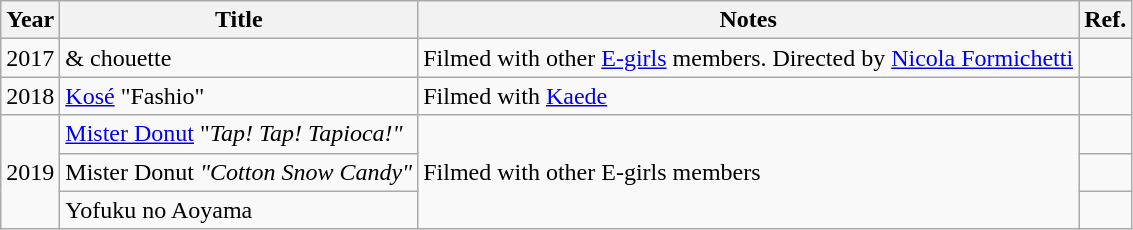<table class="wikitable">
<tr>
<th>Year</th>
<th>Title</th>
<th>Notes</th>
<th>Ref.</th>
</tr>
<tr>
<td>2017</td>
<td>& chouette</td>
<td>Filmed with other <a href='#'>E-girls</a> members. Directed by <a href='#'>Nicola Formichetti</a></td>
<td></td>
</tr>
<tr>
<td>2018</td>
<td><a href='#'>Kosé</a> "Fashio"</td>
<td>Filmed with <a href='#'>Kaede</a></td>
<td></td>
</tr>
<tr>
<td rowspan="3">2019</td>
<td><a href='#'>Mister Donut</a> "<em>Tap! Tap! Tapioca!"</em></td>
<td rowspan="3">Filmed with other E-girls members</td>
<td></td>
</tr>
<tr>
<td>Mister Donut <em>"Cotton Snow Candy"</em></td>
<td></td>
</tr>
<tr>
<td>Yofuku no Aoyama</td>
<td></td>
</tr>
</table>
